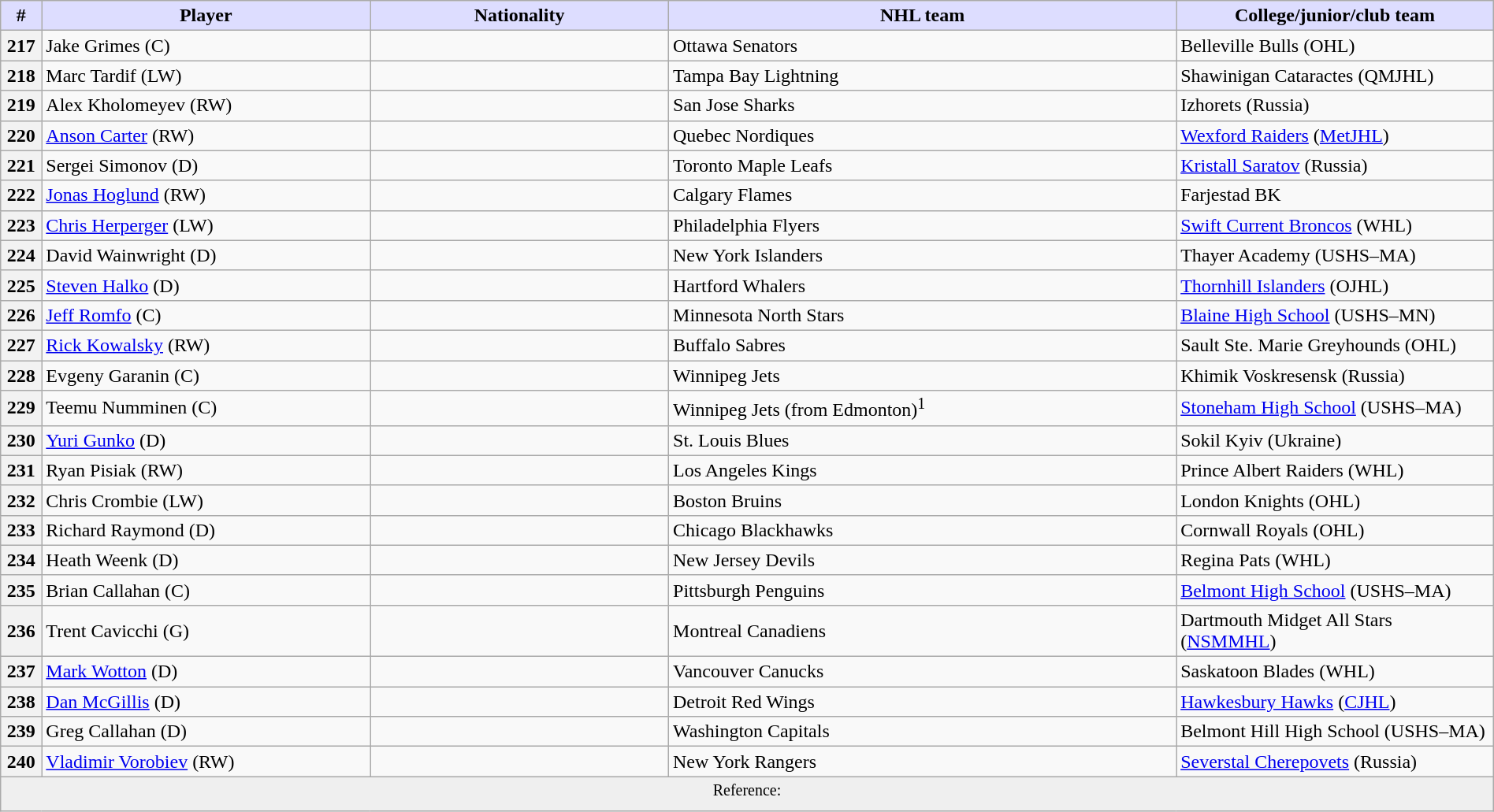<table class="wikitable" style="width: 100%">
<tr>
<th style="background:#ddf; width:2.75%;">#</th>
<th style="background:#ddf; width:22.0%;">Player</th>
<th style="background:#ddf; width:20.0%;">Nationality</th>
<th style="background:#ddf; width:34.0%;">NHL team</th>
<th style="background:#ddf; width:100.0%;">College/junior/club team</th>
</tr>
<tr>
<th>217</th>
<td>Jake Grimes (C)</td>
<td></td>
<td>Ottawa Senators</td>
<td>Belleville Bulls (OHL)</td>
</tr>
<tr>
<th>218</th>
<td>Marc Tardif (LW)</td>
<td></td>
<td>Tampa Bay Lightning</td>
<td>Shawinigan Cataractes (QMJHL)</td>
</tr>
<tr>
<th>219</th>
<td>Alex Kholomeyev (RW)</td>
<td></td>
<td>San Jose Sharks</td>
<td>Izhorets (Russia)</td>
</tr>
<tr>
<th>220</th>
<td><a href='#'>Anson Carter</a> (RW)</td>
<td></td>
<td>Quebec Nordiques</td>
<td><a href='#'>Wexford Raiders</a> (<a href='#'>MetJHL</a>)</td>
</tr>
<tr>
<th>221</th>
<td>Sergei Simonov (D)</td>
<td></td>
<td>Toronto Maple Leafs</td>
<td><a href='#'>Kristall Saratov</a> (Russia)</td>
</tr>
<tr>
<th>222</th>
<td><a href='#'>Jonas Hoglund</a> (RW)</td>
<td></td>
<td>Calgary Flames</td>
<td>Farjestad BK</td>
</tr>
<tr>
<th>223</th>
<td><a href='#'>Chris Herperger</a> (LW)</td>
<td></td>
<td>Philadelphia Flyers</td>
<td><a href='#'>Swift Current Broncos</a> (WHL)</td>
</tr>
<tr>
<th>224</th>
<td>David Wainwright (D)</td>
<td></td>
<td>New York Islanders</td>
<td>Thayer Academy (USHS–MA)</td>
</tr>
<tr>
<th>225</th>
<td><a href='#'>Steven Halko</a> (D)</td>
<td></td>
<td>Hartford Whalers</td>
<td><a href='#'>Thornhill Islanders</a> (OJHL)</td>
</tr>
<tr>
<th>226</th>
<td><a href='#'>Jeff Romfo</a> (C)</td>
<td></td>
<td>Minnesota North Stars</td>
<td><a href='#'>Blaine High School</a> (USHS–MN)</td>
</tr>
<tr>
<th>227</th>
<td><a href='#'>Rick Kowalsky</a> (RW)</td>
<td></td>
<td>Buffalo Sabres</td>
<td>Sault Ste. Marie Greyhounds (OHL)</td>
</tr>
<tr>
<th>228</th>
<td>Evgeny Garanin (C)</td>
<td></td>
<td>Winnipeg Jets</td>
<td>Khimik Voskresensk (Russia)</td>
</tr>
<tr>
<th>229</th>
<td>Teemu Numminen (C)</td>
<td></td>
<td>Winnipeg Jets (from Edmonton)<sup>1</sup></td>
<td><a href='#'>Stoneham High School</a> (USHS–MA)</td>
</tr>
<tr>
<th>230</th>
<td><a href='#'>Yuri Gunko</a> (D)</td>
<td></td>
<td>St. Louis Blues</td>
<td>Sokil Kyiv (Ukraine)</td>
</tr>
<tr>
<th>231</th>
<td>Ryan Pisiak (RW)</td>
<td></td>
<td>Los Angeles Kings</td>
<td>Prince Albert Raiders (WHL)</td>
</tr>
<tr>
<th>232</th>
<td>Chris Crombie (LW)</td>
<td></td>
<td>Boston Bruins</td>
<td>London Knights (OHL)</td>
</tr>
<tr>
<th>233</th>
<td>Richard Raymond (D)</td>
<td></td>
<td>Chicago Blackhawks</td>
<td>Cornwall Royals (OHL)</td>
</tr>
<tr>
<th>234</th>
<td>Heath Weenk (D)</td>
<td></td>
<td>New Jersey Devils</td>
<td>Regina Pats (WHL)</td>
</tr>
<tr>
<th>235</th>
<td>Brian Callahan (C)</td>
<td></td>
<td>Pittsburgh Penguins</td>
<td><a href='#'>Belmont High School</a> (USHS–MA)</td>
</tr>
<tr>
<th>236</th>
<td>Trent Cavicchi (G)</td>
<td></td>
<td>Montreal Canadiens</td>
<td>Dartmouth Midget All Stars (<a href='#'>NSMMHL</a>)</td>
</tr>
<tr>
<th>237</th>
<td><a href='#'>Mark Wotton</a> (D)</td>
<td></td>
<td>Vancouver Canucks</td>
<td>Saskatoon Blades (WHL)</td>
</tr>
<tr>
<th>238</th>
<td><a href='#'>Dan McGillis</a> (D)</td>
<td></td>
<td>Detroit Red Wings</td>
<td><a href='#'>Hawkesbury Hawks</a> (<a href='#'>CJHL</a>)</td>
</tr>
<tr>
<th>239</th>
<td>Greg Callahan (D)</td>
<td></td>
<td>Washington Capitals</td>
<td>Belmont Hill High School (USHS–MA)</td>
</tr>
<tr>
<th>240</th>
<td><a href='#'>Vladimir Vorobiev</a> (RW)</td>
<td></td>
<td>New York Rangers</td>
<td><a href='#'>Severstal Cherepovets</a> (Russia)</td>
</tr>
<tr>
<td align=center colspan="6" bgcolor="#efefef"><sup>Reference:  </sup></td>
</tr>
</table>
